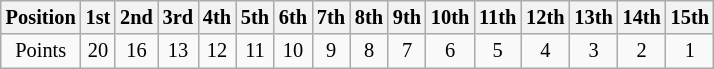<table class="wikitable" style="font-size:85%; text-align:center;">
<tr>
<th>Position</th>
<th>1st</th>
<th>2nd</th>
<th>3rd</th>
<th>4th</th>
<th>5th</th>
<th>6th</th>
<th>7th</th>
<th>8th</th>
<th>9th</th>
<th>10th</th>
<th>11th</th>
<th>12th</th>
<th>13th</th>
<th>14th</th>
<th>15th</th>
</tr>
<tr>
<td>Points</td>
<td>20</td>
<td>16</td>
<td>13</td>
<td>12</td>
<td>11</td>
<td>10</td>
<td>9</td>
<td>8</td>
<td>7</td>
<td>6</td>
<td>5</td>
<td>4</td>
<td>3</td>
<td>2</td>
<td>1</td>
</tr>
</table>
